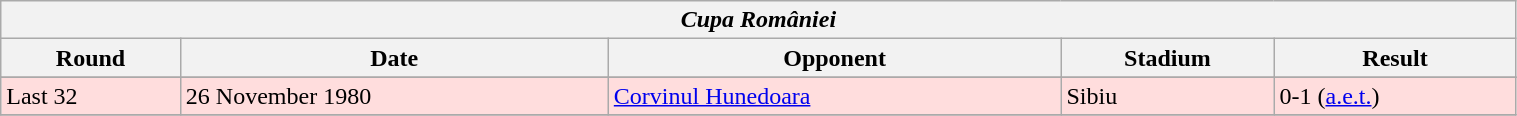<table class="wikitable" style="width:80%;">
<tr>
<th colspan="5" style="text-align:center;"><em>Cupa României</em></th>
</tr>
<tr>
<th>Round</th>
<th>Date</th>
<th>Opponent</th>
<th>Stadium</th>
<th>Result</th>
</tr>
<tr>
</tr>
<tr bgcolor="#ffdddd">
<td>Last 32</td>
<td>26 November 1980</td>
<td><a href='#'>Corvinul Hunedoara</a></td>
<td>Sibiu</td>
<td>0-1 (<a href='#'>a.e.t.</a>)</td>
</tr>
<tr>
</tr>
</table>
